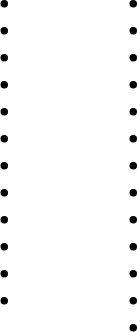<table>
<tr>
<td style="vertical-align:top; width:25%;"><br><ul><li></li><li></li><li></li><li></li><li></li><li></li><li></li><li></li><li></li><li></li><li></li><li></li></ul></td>
<td style="vertical-align:top; width:25%;"><br><ul><li></li><li></li><li></li><li></li><li></li><li></li><li></li><li></li><li></li><li></li><li></li><li></li><li></li></ul></td>
</tr>
</table>
